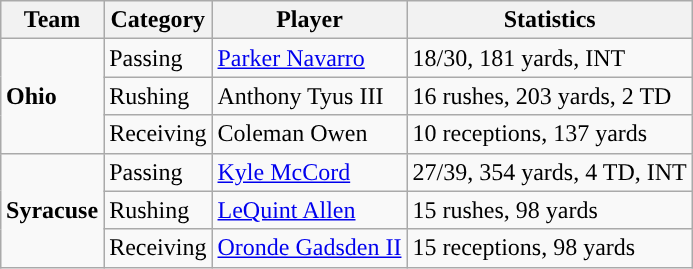<table class="wikitable" style="float: right;">
<tr>
<th>Team</th>
<th>Category</th>
<th>Player</th>
<th>Statistics</th>
</tr>
<tr>
<td rowspan=3><strong>Ohio</strong></td>
<td>Passing</td>
<td><a href='#'>Parker Navarro</a></td>
<td>18/30, 181 yards, INT</td>
</tr>
<tr>
<td>Rushing</td>
<td>Anthony Tyus III</td>
<td>16 rushes, 203 yards, 2 TD</td>
</tr>
<tr>
<td>Receiving</td>
<td>Coleman Owen</td>
<td>10 receptions, 137 yards</td>
</tr>
<tr>
<td rowspan=3><strong>Syracuse</strong></td>
<td>Passing</td>
<td><a href='#'>Kyle McCord</a></td>
<td>27/39, 354 yards, 4 TD, INT</td>
</tr>
<tr>
<td>Rushing</td>
<td><a href='#'>LeQuint Allen</a></td>
<td>15 rushes, 98 yards</td>
</tr>
<tr>
<td>Receiving</td>
<td><a href='#'>Oronde Gadsden II</a></td>
<td>15 receptions, 98 yards</td>
</tr>
</table>
